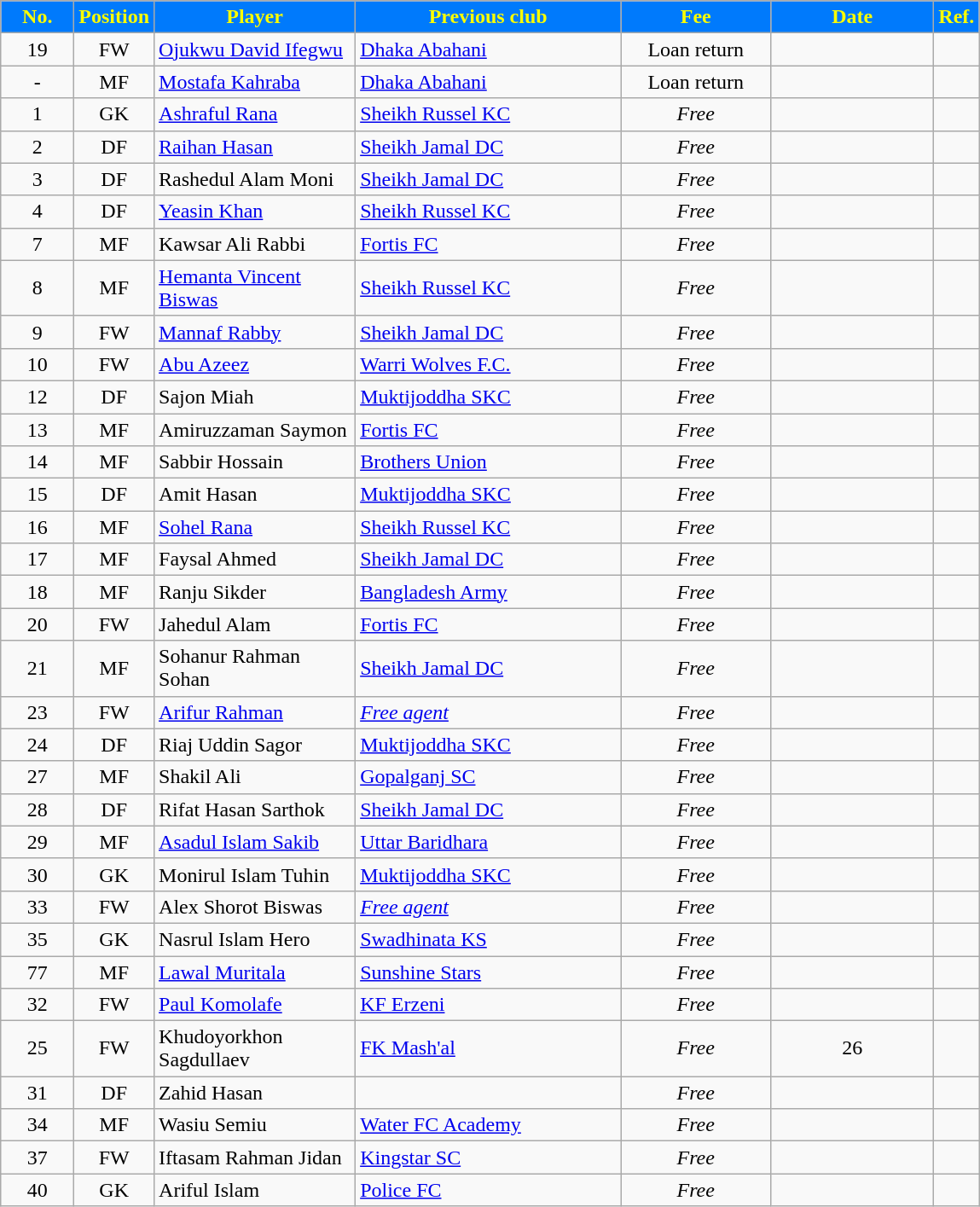<table class="wikitable plainrowheaders sortable" style="text-align:center; ">
<tr>
<th style="background:#007AFC; color:#FBFD00; width:50px;">No.</th>
<th style="background:#007AFC; color:#FBFD00; width:50px;">Position</th>
<th style="background:#007AFC; color:#FBFD00; width:150px;">Player</th>
<th style="background:#007AFC; color:#FBFD00; width:200px;">Previous club</th>
<th style="background:#007AFC; color:#FBFD00; width:110px;">Fee</th>
<th style="background:#007AFC; color:#FBFD00; width:120px;">Date</th>
<th style="background:#007AFC; color:#FBFD00; width:25px;">Ref.</th>
</tr>
<tr>
<td>19</td>
<td>FW</td>
<td align="left"> <a href='#'>Ojukwu David Ifegwu</a></td>
<td align="left"><a href='#'>Dhaka Abahani</a></td>
<td>Loan return</td>
<td></td>
<td></td>
</tr>
<tr>
<td>-</td>
<td>MF</td>
<td align="left"> <a href='#'>Mostafa Kahraba</a></td>
<td align="left"><a href='#'>Dhaka Abahani</a></td>
<td>Loan return</td>
<td></td>
<td></td>
</tr>
<tr>
<td>1</td>
<td>GK</td>
<td align="left"><a href='#'>Ashraful Rana</a></td>
<td align="left"><a href='#'>Sheikh Russel KC</a></td>
<td><em>Free</em></td>
<td></td>
<td></td>
</tr>
<tr>
<td>2</td>
<td>DF</td>
<td align="left"><a href='#'>Raihan Hasan</a></td>
<td align="left"><a href='#'>Sheikh Jamal DC</a></td>
<td><em>Free</em></td>
<td></td>
<td></td>
</tr>
<tr>
<td>3</td>
<td>DF</td>
<td align="left">Rashedul Alam Moni</td>
<td align="left"><a href='#'>Sheikh Jamal DC</a></td>
<td><em>Free</em></td>
<td></td>
<td></td>
</tr>
<tr>
<td>4</td>
<td>DF</td>
<td align="left"><a href='#'>Yeasin Khan</a></td>
<td align="left"><a href='#'>Sheikh Russel KC</a></td>
<td><em>Free</em></td>
<td></td>
<td></td>
</tr>
<tr>
<td>7</td>
<td>MF</td>
<td align="left">Kawsar Ali Rabbi</td>
<td align="left"><a href='#'>Fortis FC</a></td>
<td><em>Free</em></td>
<td></td>
<td></td>
</tr>
<tr>
<td>8</td>
<td>MF</td>
<td align="left"><a href='#'>Hemanta Vincent Biswas</a></td>
<td align="left"><a href='#'>Sheikh Russel KC</a></td>
<td><em>Free</em></td>
<td></td>
<td></td>
</tr>
<tr>
<td>9</td>
<td>FW</td>
<td align="left"><a href='#'>Mannaf Rabby</a></td>
<td align="left"><a href='#'>Sheikh Jamal DC</a></td>
<td><em>Free</em></td>
<td></td>
<td></td>
</tr>
<tr>
<td>10</td>
<td>FW</td>
<td align="left"> <a href='#'>Abu Azeez</a></td>
<td align="left"> <a href='#'>Warri Wolves F.C.</a></td>
<td><em>Free</em></td>
<td></td>
<td></td>
</tr>
<tr>
<td>12</td>
<td>DF</td>
<td align="left">Sajon Miah</td>
<td align="left"><a href='#'>Muktijoddha SKC</a></td>
<td><em>Free</em></td>
<td></td>
<td></td>
</tr>
<tr>
<td>13</td>
<td>MF</td>
<td align="left">Amiruzzaman Saymon</td>
<td align="left"><a href='#'>Fortis FC</a></td>
<td><em>Free</em></td>
<td></td>
<td></td>
</tr>
<tr>
<td>14</td>
<td>MF</td>
<td align="left">Sabbir Hossain</td>
<td align="left"><a href='#'>Brothers Union</a></td>
<td><em>Free</em></td>
<td></td>
<td></td>
</tr>
<tr>
<td>15</td>
<td>DF</td>
<td align="left">Amit Hasan</td>
<td align="left"><a href='#'>Muktijoddha SKC</a></td>
<td><em>Free</em></td>
<td></td>
<td></td>
</tr>
<tr>
<td>16</td>
<td>MF</td>
<td align="left"><a href='#'>Sohel Rana</a></td>
<td align="left"><a href='#'>Sheikh Russel KC</a></td>
<td><em>Free</em></td>
<td></td>
<td></td>
</tr>
<tr>
<td>17</td>
<td>MF</td>
<td align="left">Faysal Ahmed</td>
<td align="left"><a href='#'>Sheikh Jamal DC</a></td>
<td><em>Free</em></td>
<td></td>
<td></td>
</tr>
<tr>
<td>18</td>
<td>MF</td>
<td align="left">Ranju Sikder</td>
<td align="left"><a href='#'>Bangladesh Army</a></td>
<td><em>Free</em></td>
<td></td>
<td></td>
</tr>
<tr>
<td>20</td>
<td>FW</td>
<td align="left">Jahedul Alam</td>
<td align="left"><a href='#'>Fortis FC</a></td>
<td><em>Free</em></td>
<td></td>
<td></td>
</tr>
<tr>
<td>21</td>
<td>MF</td>
<td align="left">Sohanur Rahman Sohan</td>
<td align="left"><a href='#'>Sheikh Jamal DC</a></td>
<td><em>Free</em></td>
<td></td>
<td></td>
</tr>
<tr>
<td>23</td>
<td>FW</td>
<td align="left"><a href='#'>Arifur Rahman</a></td>
<td align="left"><em><a href='#'>Free agent</a></em></td>
<td><em>Free</em></td>
<td></td>
<td></td>
</tr>
<tr>
<td>24</td>
<td>DF</td>
<td align="left">Riaj Uddin Sagor</td>
<td align="left"><a href='#'>Muktijoddha SKC</a></td>
<td><em>Free</em></td>
<td></td>
<td></td>
</tr>
<tr>
<td>27</td>
<td>MF</td>
<td align="left">Shakil Ali</td>
<td align="left"><a href='#'>Gopalganj SC</a></td>
<td><em>Free</em></td>
<td></td>
<td></td>
</tr>
<tr>
<td>28</td>
<td>DF</td>
<td align="left">Rifat Hasan Sarthok</td>
<td align="left"><a href='#'>Sheikh Jamal DC</a></td>
<td><em>Free</em></td>
<td></td>
<td></td>
</tr>
<tr>
<td>29</td>
<td>MF</td>
<td align="left"><a href='#'>Asadul Islam Sakib</a></td>
<td align="left"><a href='#'>Uttar Baridhara</a></td>
<td><em>Free</em></td>
<td></td>
<td></td>
</tr>
<tr>
<td>30</td>
<td>GK</td>
<td align="left">Monirul Islam Tuhin</td>
<td align="left"><a href='#'>Muktijoddha SKC</a></td>
<td><em>Free</em></td>
<td></td>
<td></td>
</tr>
<tr>
<td>33</td>
<td>FW</td>
<td align="left">Alex Shorot Biswas</td>
<td align="left"><em><a href='#'>Free agent</a></em></td>
<td><em>Free</em></td>
<td></td>
<td></td>
</tr>
<tr>
<td>35</td>
<td>GK</td>
<td align="left">Nasrul Islam Hero</td>
<td align="left"><a href='#'>Swadhinata KS</a></td>
<td><em>Free</em></td>
<td></td>
<td></td>
</tr>
<tr>
<td>77</td>
<td>MF</td>
<td align="left"> <a href='#'>Lawal Muritala</a></td>
<td align="left"> <a href='#'>Sunshine Stars</a></td>
<td><em>Free</em></td>
<td></td>
<td></td>
</tr>
<tr>
<td>32</td>
<td>FW</td>
<td align="left"> <a href='#'>Paul Komolafe</a></td>
<td align="left"> <a href='#'>KF Erzeni</a></td>
<td><em>Free</em></td>
<td></td>
<td></td>
</tr>
<tr>
<td>25</td>
<td>FW</td>
<td align="left"> Khudoyorkhon Sagdullaev</td>
<td align="left"> <a href='#'>FK Mash'al</a></td>
<td><em>Free</em></td>
<td>26 </td>
<td></td>
</tr>
<tr>
<td>31</td>
<td>DF</td>
<td align="left">Zahid Hasan</td>
<td align="left"></td>
<td><em>Free</em></td>
<td></td>
<td></td>
</tr>
<tr>
<td>34</td>
<td>MF</td>
<td align="left"> Wasiu Semiu</td>
<td align="left"> <a href='#'>Water FC Academy</a></td>
<td><em>Free</em></td>
<td></td>
<td></td>
</tr>
<tr>
<td>37</td>
<td>FW</td>
<td align="left">Iftasam Rahman Jidan</td>
<td align="left"><a href='#'>Kingstar SC</a></td>
<td><em>Free</em></td>
<td></td>
<td></td>
</tr>
<tr>
<td>40</td>
<td>GK</td>
<td align="left">Ariful Islam</td>
<td align="left"><a href='#'>Police FC</a></td>
<td><em>Free</em></td>
<td></td>
<td></td>
</tr>
</table>
